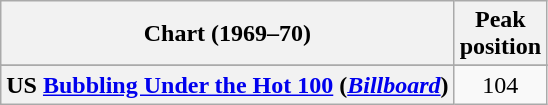<table class="wikitable sortable plainrowheaders" style="text-align:center">
<tr>
<th>Chart (1969–70)</th>
<th>Peak<br>position</th>
</tr>
<tr>
</tr>
<tr>
</tr>
<tr>
<th scope="row">US <a href='#'>Bubbling Under the Hot 100</a> (<em><a href='#'>Billboard</a></em>)</th>
<td>104</td>
</tr>
</table>
